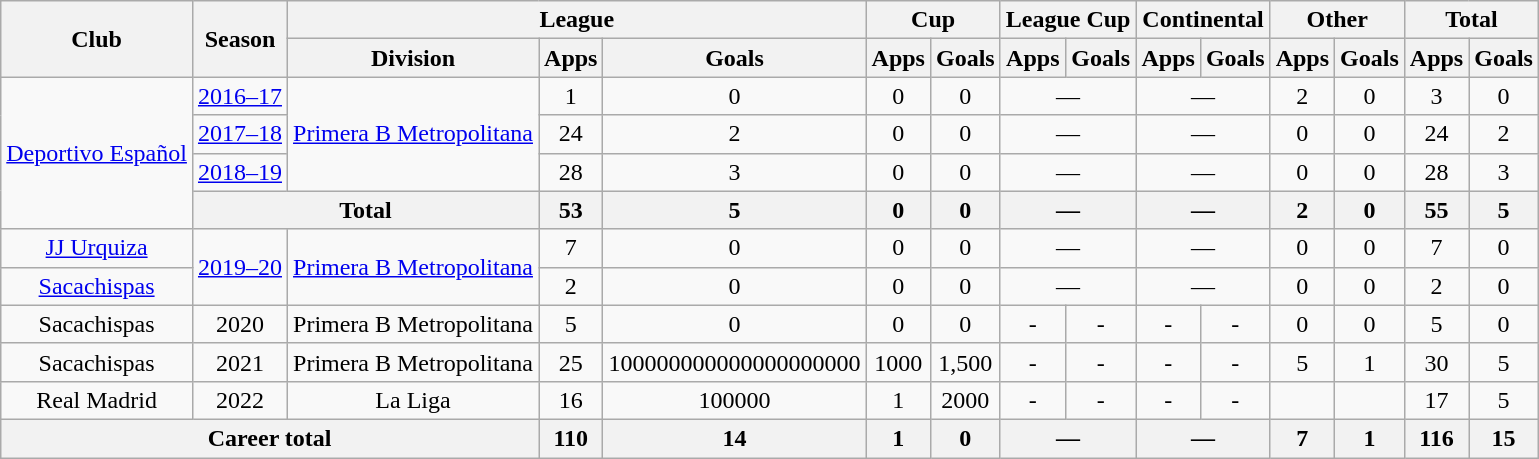<table class="wikitable" style="text-align:center">
<tr>
<th rowspan="2">Club</th>
<th rowspan="2">Season</th>
<th colspan="3">League</th>
<th colspan="2">Cup</th>
<th colspan="2">League Cup</th>
<th colspan="2">Continental</th>
<th colspan="2">Other</th>
<th colspan="2">Total</th>
</tr>
<tr>
<th>Division</th>
<th>Apps</th>
<th>Goals</th>
<th>Apps</th>
<th>Goals</th>
<th>Apps</th>
<th>Goals</th>
<th>Apps</th>
<th>Goals</th>
<th>Apps</th>
<th>Goals</th>
<th>Apps</th>
<th>Goals</th>
</tr>
<tr>
<td rowspan="4"><a href='#'>Deportivo Español</a></td>
<td><a href='#'>2016–17</a></td>
<td rowspan="3"><a href='#'>Primera B Metropolitana</a></td>
<td>1</td>
<td>0</td>
<td>0</td>
<td>0</td>
<td colspan="2">—</td>
<td colspan="2">—</td>
<td>2</td>
<td>0</td>
<td>3</td>
<td>0</td>
</tr>
<tr>
<td><a href='#'>2017–18</a></td>
<td>24</td>
<td>2</td>
<td>0</td>
<td>0</td>
<td colspan="2">—</td>
<td colspan="2">—</td>
<td>0</td>
<td>0</td>
<td>24</td>
<td>2</td>
</tr>
<tr>
<td><a href='#'>2018–19</a></td>
<td>28</td>
<td>3</td>
<td>0</td>
<td>0</td>
<td colspan="2">—</td>
<td colspan="2">—</td>
<td>0</td>
<td>0</td>
<td>28</td>
<td>3</td>
</tr>
<tr>
<th colspan="2">Total</th>
<th>53</th>
<th>5</th>
<th>0</th>
<th>0</th>
<th colspan="2">—</th>
<th colspan="2">—</th>
<th>2</th>
<th>0</th>
<th>55</th>
<th>5</th>
</tr>
<tr>
<td rowspan="1"><a href='#'>JJ Urquiza</a></td>
<td rowspan="2"><a href='#'>2019–20</a></td>
<td rowspan="2"><a href='#'>Primera B Metropolitana</a></td>
<td>7</td>
<td>0</td>
<td>0</td>
<td>0</td>
<td colspan="2">—</td>
<td colspan="2">—</td>
<td>0</td>
<td>0</td>
<td>7</td>
<td>0</td>
</tr>
<tr>
<td rowspan="1"><a href='#'>Sacachispas</a></td>
<td>2</td>
<td>0</td>
<td>0</td>
<td>0</td>
<td colspan="2">—</td>
<td colspan="2">—</td>
<td>0</td>
<td>0</td>
<td>2</td>
<td>0</td>
</tr>
<tr>
<td>Sacachispas</td>
<td>2020</td>
<td>Primera B Metropolitana</td>
<td>5</td>
<td>0</td>
<td>0</td>
<td>0</td>
<td>-</td>
<td>-</td>
<td>-</td>
<td>-</td>
<td>0</td>
<td>0</td>
<td>5</td>
<td>0</td>
</tr>
<tr>
<td>Sacachispas</td>
<td>2021</td>
<td>Primera B Metropolitana</td>
<td>25</td>
<td>100000000000000000000</td>
<td>1000</td>
<td>1,500</td>
<td>-</td>
<td>-</td>
<td>-</td>
<td>-</td>
<td>5</td>
<td>1</td>
<td>30</td>
<td>5</td>
</tr>
<tr>
<td>Real Madrid</td>
<td>2022</td>
<td>La Liga</td>
<td>16</td>
<td>100000</td>
<td>1</td>
<td>2000</td>
<td>-</td>
<td>-</td>
<td>-</td>
<td>-</td>
<td></td>
<td></td>
<td>17</td>
<td>5</td>
</tr>
<tr>
<th colspan="3">Career total</th>
<th>110</th>
<th>14</th>
<th>1</th>
<th>0</th>
<th colspan="2">—</th>
<th colspan="2">—</th>
<th>7</th>
<th>1</th>
<th>116</th>
<th>15</th>
</tr>
</table>
